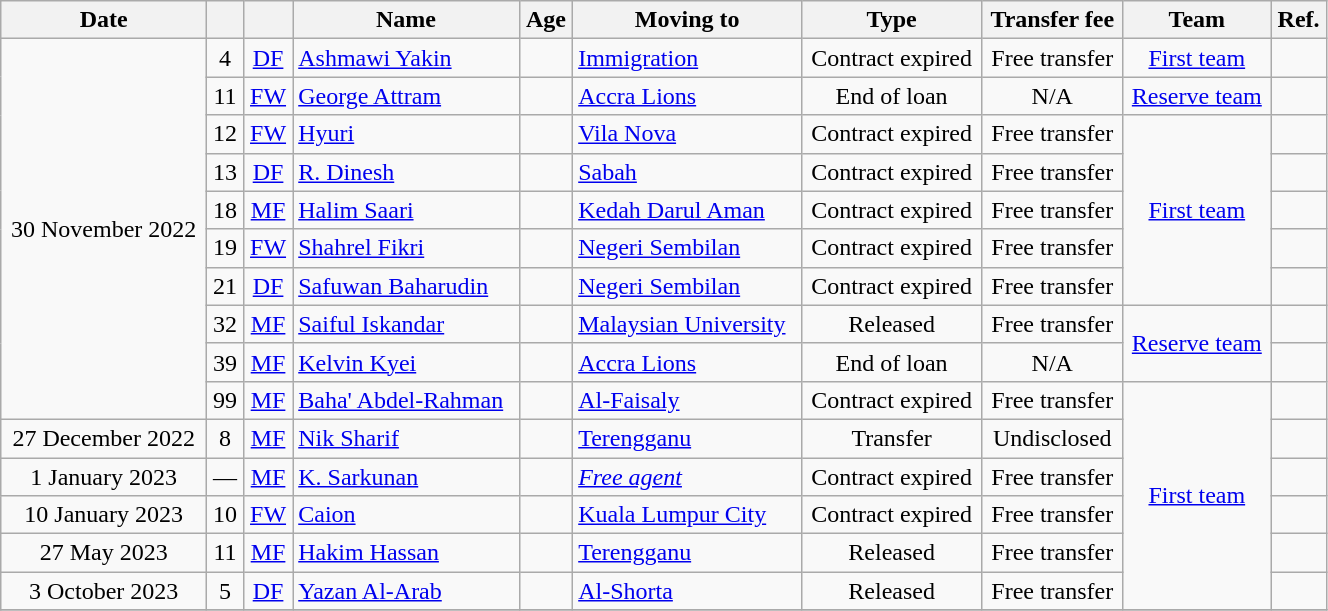<table class="wikitable sortable" style="text-align:center; width:70%;">
<tr>
<th>Date</th>
<th></th>
<th></th>
<th>Name</th>
<th>Age</th>
<th>Moving to</th>
<th>Type</th>
<th>Transfer fee</th>
<th>Team</th>
<th>Ref.</th>
</tr>
<tr>
<td rowspan="10">30 November 2022</td>
<td>4</td>
<td><a href='#'>DF</a></td>
<td style="text-align:left"> <a href='#'>Ashmawi Yakin</a></td>
<td></td>
<td style="text-align:left"> <a href='#'>Immigration</a></td>
<td>Contract expired</td>
<td>Free transfer</td>
<td><a href='#'>First team</a></td>
<td></td>
</tr>
<tr>
<td>11</td>
<td><a href='#'>FW</a></td>
<td style="text-align:left"> <a href='#'>George Attram</a></td>
<td></td>
<td style="text-align:left"> <a href='#'>Accra Lions</a></td>
<td>End of loan</td>
<td>N/A</td>
<td><a href='#'>Reserve team</a></td>
<td></td>
</tr>
<tr>
<td>12</td>
<td><a href='#'>FW</a></td>
<td style="text-align:left"> <a href='#'>Hyuri</a></td>
<td></td>
<td style="text-align:left"> <a href='#'>Vila Nova</a></td>
<td>Contract expired</td>
<td>Free transfer</td>
<td rowspan="5"><a href='#'>First team</a></td>
<td></td>
</tr>
<tr>
<td>13</td>
<td><a href='#'>DF</a></td>
<td style="text-align:left"> <a href='#'>R. Dinesh</a></td>
<td></td>
<td style="text-align:left"> <a href='#'>Sabah</a></td>
<td>Contract expired</td>
<td>Free transfer</td>
<td></td>
</tr>
<tr>
<td>18</td>
<td><a href='#'>MF</a></td>
<td style="text-align:left"> <a href='#'>Halim Saari</a></td>
<td></td>
<td style="text-align:left"> <a href='#'>Kedah Darul Aman</a></td>
<td>Contract expired</td>
<td>Free transfer</td>
<td></td>
</tr>
<tr>
<td>19</td>
<td><a href='#'>FW</a></td>
<td style="text-align:left"> <a href='#'>Shahrel Fikri</a></td>
<td></td>
<td style="text-align:left"> <a href='#'>Negeri Sembilan</a></td>
<td>Contract expired</td>
<td>Free transfer</td>
<td></td>
</tr>
<tr>
<td>21</td>
<td><a href='#'>DF</a></td>
<td style="text-align:left"> <a href='#'>Safuwan Baharudin</a></td>
<td></td>
<td style="text-align:left"> <a href='#'>Negeri Sembilan</a></td>
<td>Contract expired</td>
<td>Free transfer</td>
<td></td>
</tr>
<tr>
<td>32</td>
<td><a href='#'>MF</a></td>
<td style="text-align:left"> <a href='#'>Saiful Iskandar</a></td>
<td></td>
<td style="text-align:left"> <a href='#'>Malaysian University</a></td>
<td>Released</td>
<td>Free transfer</td>
<td rowspan="2"><a href='#'>Reserve team</a></td>
<td></td>
</tr>
<tr>
<td>39</td>
<td><a href='#'>MF</a></td>
<td style="text-align:left"> <a href='#'>Kelvin Kyei</a></td>
<td></td>
<td style="text-align:left"> <a href='#'>Accra Lions</a></td>
<td>End of loan</td>
<td>N/A</td>
<td></td>
</tr>
<tr>
<td>99</td>
<td><a href='#'>MF</a></td>
<td style="text-align:left"> <a href='#'>Baha' Abdel-Rahman</a></td>
<td></td>
<td style="text-align:left"> <a href='#'>Al-Faisaly</a></td>
<td>Contract expired</td>
<td>Free transfer</td>
<td rowspan="6"><a href='#'>First team</a></td>
<td></td>
</tr>
<tr>
<td>27 December 2022</td>
<td>8</td>
<td><a href='#'>MF</a></td>
<td style="text-align:left"> <a href='#'>Nik Sharif</a></td>
<td></td>
<td style="text-align:left"> <a href='#'>Terengganu</a></td>
<td>Transfer</td>
<td>Undisclosed</td>
<td></td>
</tr>
<tr>
<td>1 January 2023</td>
<td>—</td>
<td><a href='#'>MF</a></td>
<td style="text-align:left"> <a href='#'>K. Sarkunan</a></td>
<td></td>
<td style="text-align:left"><em><a href='#'>Free agent</a></em></td>
<td>Contract expired</td>
<td>Free transfer</td>
<td></td>
</tr>
<tr>
<td>10 January 2023</td>
<td>10</td>
<td><a href='#'>FW</a></td>
<td style="text-align:left"> <a href='#'>Caion</a></td>
<td></td>
<td style="text-align:left"> <a href='#'>Kuala Lumpur City</a></td>
<td>Contract expired</td>
<td>Free transfer</td>
<td></td>
</tr>
<tr>
<td>27 May 2023</td>
<td>11</td>
<td><a href='#'>MF</a></td>
<td style="text-align:left"> <a href='#'>Hakim Hassan</a></td>
<td></td>
<td style="text-align:left"> <a href='#'>Terengganu</a></td>
<td>Released</td>
<td>Free transfer</td>
<td></td>
</tr>
<tr>
<td>3 October 2023</td>
<td>5</td>
<td><a href='#'>DF</a></td>
<td style="text-align:left"> <a href='#'>Yazan Al-Arab</a></td>
<td></td>
<td style="text-align:left"> <a href='#'>Al-Shorta</a></td>
<td>Released</td>
<td>Free transfer</td>
<td></td>
</tr>
<tr>
</tr>
</table>
